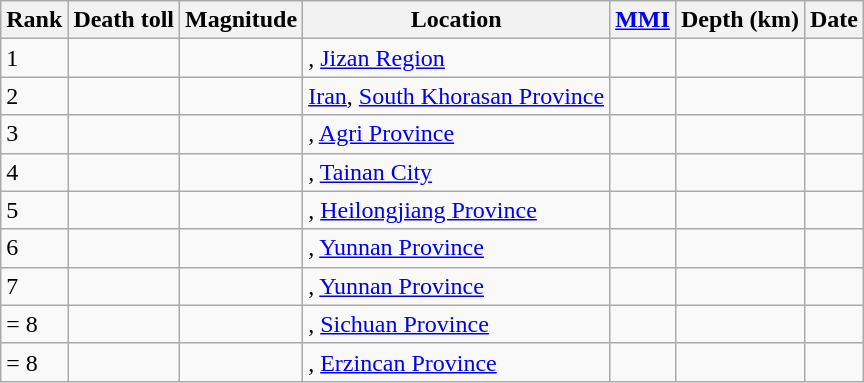<table class="sortable wikitable" style="font-size:100%;">
<tr>
<th>Rank</th>
<th>Death toll</th>
<th>Magnitude</th>
<th>Location</th>
<th><a href='#'>MMI</a></th>
<th>Depth (km)</th>
<th>Date</th>
</tr>
<tr>
<td>1</td>
<td></td>
<td></td>
<td>, <a href='#'>Jizan Region</a></td>
<td></td>
<td></td>
<td></td>
</tr>
<tr>
<td>2</td>
<td></td>
<td></td>
<td> <a href='#'>Iran</a>, <a href='#'>South Khorasan Province</a></td>
<td></td>
<td></td>
<td></td>
</tr>
<tr>
<td>3</td>
<td></td>
<td></td>
<td>, <a href='#'>Agri Province</a></td>
<td></td>
<td></td>
<td></td>
</tr>
<tr>
<td>4</td>
<td></td>
<td></td>
<td>, <a href='#'>Tainan City</a></td>
<td></td>
<td></td>
<td></td>
</tr>
<tr>
<td>5</td>
<td></td>
<td></td>
<td>, <a href='#'>Heilongjiang Province</a></td>
<td></td>
<td></td>
<td></td>
</tr>
<tr>
<td>6</td>
<td></td>
<td></td>
<td>, <a href='#'>Yunnan Province</a></td>
<td></td>
<td></td>
<td></td>
</tr>
<tr>
<td>7</td>
<td></td>
<td></td>
<td>, <a href='#'>Yunnan Province</a></td>
<td></td>
<td></td>
<td></td>
</tr>
<tr>
<td>= 8</td>
<td></td>
<td></td>
<td>, <a href='#'>Sichuan Province</a></td>
<td></td>
<td></td>
<td></td>
</tr>
<tr>
<td>= 8</td>
<td></td>
<td></td>
<td>, <a href='#'>Erzincan Province</a></td>
<td></td>
<td></td>
<td></td>
</tr>
</table>
